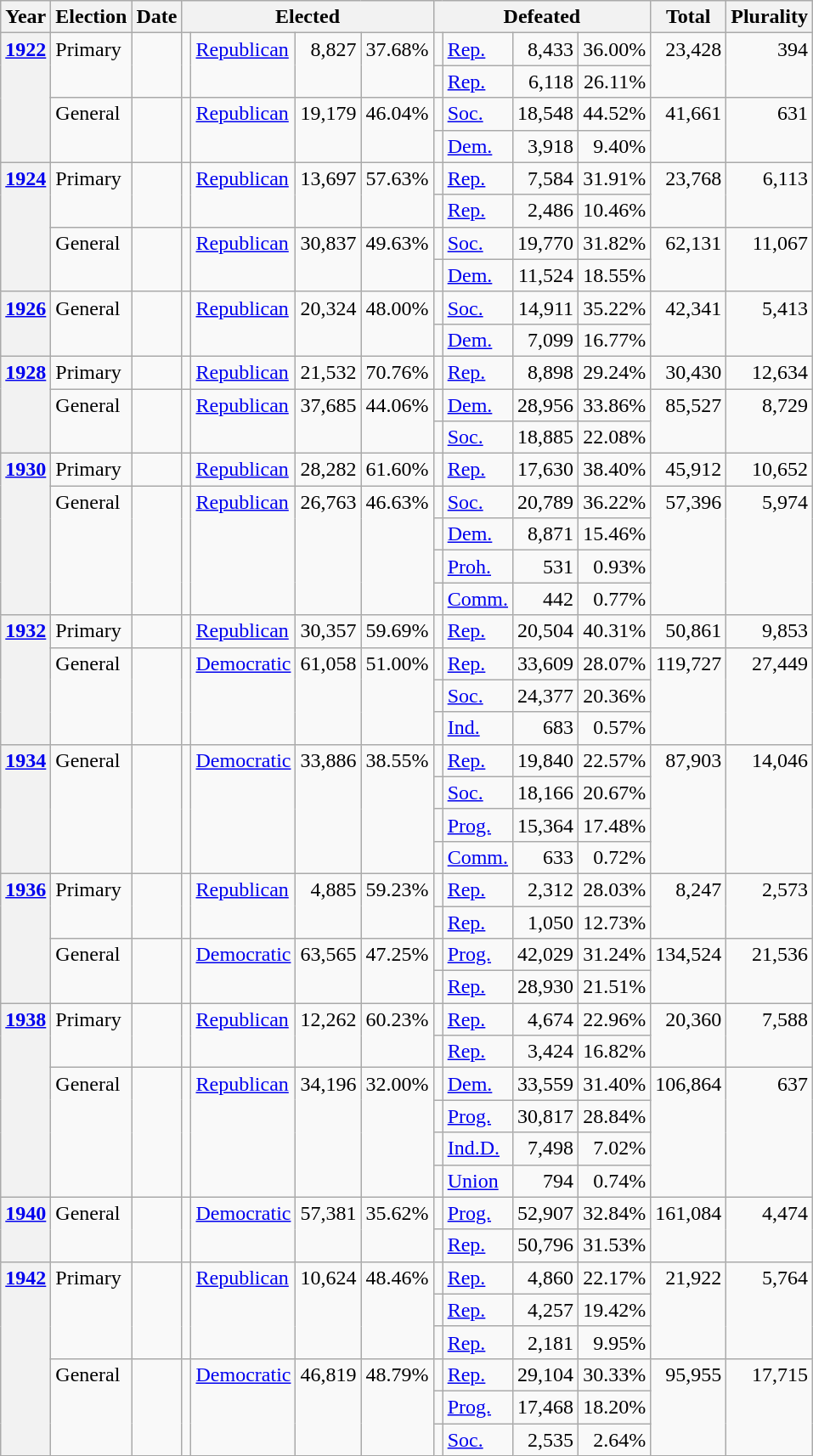<table class=wikitable>
<tr>
<th>Year</th>
<th>Election</th>
<th>Date</th>
<th ! colspan="4">Elected</th>
<th ! colspan="4">Defeated</th>
<th>Total</th>
<th>Plurality</th>
</tr>
<tr>
<th rowspan="4" valign="top"><a href='#'>1922</a></th>
<td rowspan="2" valign="top">Primary</td>
<td rowspan="2" valign="top"></td>
<td rowspan="2" valign="top"></td>
<td rowspan="2" valign="top" ><a href='#'>Republican</a></td>
<td rowspan="2" valign="top" align="right">8,827</td>
<td rowspan="2" valign="top" align="right">37.68%</td>
<td valign="top"></td>
<td valign="top" ><a href='#'>Rep.</a></td>
<td valign="top" align="right">8,433</td>
<td valign="top" align="right">36.00%</td>
<td rowspan="2" valign="top" align="right">23,428</td>
<td rowspan="2" valign="top" align="right">394</td>
</tr>
<tr>
<td valign="top"></td>
<td valign="top" ><a href='#'>Rep.</a></td>
<td valign="top" align="right">6,118</td>
<td valign="top" align="right">26.11%</td>
</tr>
<tr>
<td rowspan="2" valign="top">General</td>
<td rowspan="2" valign="top"></td>
<td rowspan="2" valign="top"></td>
<td rowspan="2" valign="top" ><a href='#'>Republican</a></td>
<td rowspan="2" valign="top" align="right">19,179</td>
<td rowspan="2" valign="top" align="right">46.04%</td>
<td valign="top"></td>
<td valign="top" ><a href='#'>Soc.</a></td>
<td valign="top" align="right">18,548</td>
<td valign="top" align="right">44.52%</td>
<td rowspan="2" valign="top" align="right">41,661</td>
<td rowspan="2" valign="top" align="right">631</td>
</tr>
<tr>
<td valign="top"></td>
<td valign="top" ><a href='#'>Dem.</a></td>
<td valign="top" align="right">3,918</td>
<td valign="top" align="right">9.40%</td>
</tr>
<tr>
<th rowspan="4" valign="top"><a href='#'>1924</a></th>
<td rowspan="2" valign="top">Primary</td>
<td rowspan="2" valign="top"></td>
<td rowspan="2" valign="top"></td>
<td rowspan="2" valign="top" ><a href='#'>Republican</a></td>
<td rowspan="2" valign="top" align="right">13,697</td>
<td rowspan="2" valign="top" align="right">57.63%</td>
<td valign="top"></td>
<td valign="top" ><a href='#'>Rep.</a></td>
<td valign="top" align="right">7,584</td>
<td valign="top" align="right">31.91%</td>
<td rowspan="2" valign="top" align="right">23,768</td>
<td rowspan="2" valign="top" align="right">6,113</td>
</tr>
<tr>
<td valign="top"></td>
<td valign="top" ><a href='#'>Rep.</a></td>
<td valign="top" align="right">2,486</td>
<td valign="top" align="right">10.46%</td>
</tr>
<tr>
<td rowspan="2" valign="top">General</td>
<td rowspan="2" valign="top"></td>
<td rowspan="2" valign="top"></td>
<td rowspan="2" valign="top" ><a href='#'>Republican</a></td>
<td rowspan="2" valign="top" align="right">30,837</td>
<td rowspan="2" valign="top" align="right">49.63%</td>
<td valign="top"></td>
<td valign="top" ><a href='#'>Soc.</a></td>
<td valign="top" align="right">19,770</td>
<td valign="top" align="right">31.82%</td>
<td rowspan="2" valign="top" align="right">62,131</td>
<td rowspan="2" valign="top" align="right">11,067</td>
</tr>
<tr>
<td valign="top"></td>
<td valign="top" ><a href='#'>Dem.</a></td>
<td valign="top" align="right">11,524</td>
<td valign="top" align="right">18.55%</td>
</tr>
<tr>
<th rowspan="2" valign="top"><a href='#'>1926</a></th>
<td rowspan="2" valign="top">General</td>
<td rowspan="2" valign="top"></td>
<td rowspan="2" valign="top"></td>
<td rowspan="2" valign="top" ><a href='#'>Republican</a></td>
<td rowspan="2" valign="top" align="right">20,324</td>
<td rowspan="2" valign="top" align="right">48.00%</td>
<td valign="top"></td>
<td valign="top" ><a href='#'>Soc.</a></td>
<td valign="top" align="right">14,911</td>
<td valign="top" align="right">35.22%</td>
<td rowspan="2" valign="top" align="right">42,341</td>
<td rowspan="2" valign="top" align="right">5,413</td>
</tr>
<tr>
<td valign="top"></td>
<td valign="top" ><a href='#'>Dem.</a></td>
<td valign="top" align="right">7,099</td>
<td valign="top" align="right">16.77%</td>
</tr>
<tr>
<th rowspan="3" valign="top"><a href='#'>1928</a></th>
<td valign="top">Primary</td>
<td valign="top"></td>
<td valign="top"></td>
<td valign="top" ><a href='#'>Republican</a></td>
<td valign="top" align="right">21,532</td>
<td valign="top" align="right">70.76%</td>
<td valign="top"></td>
<td valign="top" ><a href='#'>Rep.</a></td>
<td valign="top" align="right">8,898</td>
<td valign="top" align="right">29.24%</td>
<td valign="top" align="right">30,430</td>
<td valign="top" align="right">12,634</td>
</tr>
<tr>
<td rowspan="2" valign="top">General</td>
<td rowspan="2" valign="top"></td>
<td rowspan="2" valign="top"></td>
<td rowspan="2" valign="top" ><a href='#'>Republican</a></td>
<td rowspan="2" valign="top" align="right">37,685</td>
<td rowspan="2" valign="top" align="right">44.06%</td>
<td valign="top"></td>
<td valign="top" ><a href='#'>Dem.</a></td>
<td valign="top" align="right">28,956</td>
<td valign="top" align="right">33.86%</td>
<td rowspan="2" valign="top" align="right">85,527</td>
<td rowspan="2" valign="top" align="right">8,729</td>
</tr>
<tr>
<td valign="top"></td>
<td valign="top" ><a href='#'>Soc.</a></td>
<td valign="top" align="right">18,885</td>
<td valign="top" align="right">22.08%</td>
</tr>
<tr>
<th rowspan="5" valign="top"><a href='#'>1930</a></th>
<td valign="top">Primary</td>
<td valign="top"></td>
<td valign="top"></td>
<td valign="top" ><a href='#'>Republican</a></td>
<td valign="top" align="right">28,282</td>
<td valign="top" align="right">61.60%</td>
<td valign="top"></td>
<td valign="top" ><a href='#'>Rep.</a></td>
<td valign="top" align="right">17,630</td>
<td valign="top" align="right">38.40%</td>
<td valign="top" align="right">45,912</td>
<td valign="top" align="right">10,652</td>
</tr>
<tr>
<td rowspan="4" valign="top">General</td>
<td rowspan="4" valign="top"></td>
<td rowspan="4" valign="top"></td>
<td rowspan="4" valign="top" ><a href='#'>Republican</a></td>
<td rowspan="4" valign="top" align="right">26,763</td>
<td rowspan="4" valign="top" align="right">46.63%</td>
<td valign="top"></td>
<td valign="top" ><a href='#'>Soc.</a></td>
<td valign="top" align="right">20,789</td>
<td valign="top" align="right">36.22%</td>
<td rowspan="4" valign="top" align="right">57,396</td>
<td rowspan="4" valign="top" align="right">5,974</td>
</tr>
<tr>
<td valign="top"></td>
<td valign="top" ><a href='#'>Dem.</a></td>
<td valign="top" align="right">8,871</td>
<td valign="top" align="right">15.46%</td>
</tr>
<tr>
<td valign="top"></td>
<td valign="top" ><a href='#'>Proh.</a></td>
<td valign="top" align="right">531</td>
<td valign="top" align="right">0.93%</td>
</tr>
<tr>
<td valign="top"></td>
<td valign="top" ><a href='#'>Comm.</a></td>
<td valign="top" align="right">442</td>
<td valign="top" align="right">0.77%</td>
</tr>
<tr>
<th rowspan="4" valign="top"><a href='#'>1932</a></th>
<td valign="top">Primary</td>
<td valign="top"></td>
<td valign="top"></td>
<td valign="top" ><a href='#'>Republican</a></td>
<td valign="top" align="right">30,357</td>
<td valign="top" align="right">59.69%</td>
<td valign="top"></td>
<td valign="top" ><a href='#'>Rep.</a></td>
<td valign="top" align="right">20,504</td>
<td valign="top" align="right">40.31%</td>
<td valign="top" align="right">50,861</td>
<td valign="top" align="right">9,853</td>
</tr>
<tr>
<td rowspan="3" valign="top">General</td>
<td rowspan="3" valign="top"></td>
<td rowspan="3" valign="top"></td>
<td rowspan="3" valign="top" ><a href='#'>Democratic</a></td>
<td rowspan="3" valign="top" align="right">61,058</td>
<td rowspan="3" valign="top" align="right">51.00%</td>
<td valign="top"></td>
<td valign="top" ><a href='#'>Rep.</a></td>
<td valign="top" align="right">33,609</td>
<td valign="top" align="right">28.07%</td>
<td rowspan="3" valign="top" align="right">119,727</td>
<td rowspan="3" valign="top" align="right">27,449</td>
</tr>
<tr>
<td valign="top"></td>
<td valign="top" ><a href='#'>Soc.</a></td>
<td valign="top" align="right">24,377</td>
<td valign="top" align="right">20.36%</td>
</tr>
<tr>
<td valign="top"></td>
<td valign="top" ><a href='#'>Ind.</a></td>
<td valign="top" align="right">683</td>
<td valign="top" align="right">0.57%</td>
</tr>
<tr>
<th rowspan="4" valign="top"><a href='#'>1934</a></th>
<td rowspan="4" valign="top">General</td>
<td rowspan="4" valign="top"></td>
<td rowspan="4" valign="top"></td>
<td rowspan="4" valign="top" ><a href='#'>Democratic</a></td>
<td rowspan="4" valign="top" align="right">33,886</td>
<td rowspan="4" valign="top" align="right">38.55%</td>
<td valign="top"></td>
<td valign="top" ><a href='#'>Rep.</a></td>
<td valign="top" align="right">19,840</td>
<td valign="top" align="right">22.57%</td>
<td rowspan="4" valign="top" align="right">87,903</td>
<td rowspan="4" valign="top" align="right">14,046</td>
</tr>
<tr>
<td valign="top"></td>
<td valign="top" ><a href='#'>Soc.</a></td>
<td valign="top" align="right">18,166</td>
<td valign="top" align="right">20.67%</td>
</tr>
<tr>
<td valign="top"></td>
<td valign="top" ><a href='#'>Prog.</a></td>
<td valign="top" align="right">15,364</td>
<td valign="top" align="right">17.48%</td>
</tr>
<tr>
<td valign="top"></td>
<td valign="top" ><a href='#'>Comm.</a></td>
<td valign="top" align="right">633</td>
<td valign="top" align="right">0.72%</td>
</tr>
<tr>
<th rowspan="4" valign="top"><a href='#'>1936</a></th>
<td rowspan="2" valign="top">Primary</td>
<td rowspan="2" valign="top"></td>
<td rowspan="2" valign="top"></td>
<td rowspan="2" valign="top" ><a href='#'>Republican</a></td>
<td rowspan="2" valign="top" align="right">4,885</td>
<td rowspan="2" valign="top" align="right">59.23%</td>
<td valign="top"></td>
<td valign="top" ><a href='#'>Rep.</a></td>
<td valign="top" align="right">2,312</td>
<td valign="top" align="right">28.03%</td>
<td rowspan="2" valign="top" align="right">8,247</td>
<td rowspan="2" valign="top" align="right">2,573</td>
</tr>
<tr>
<td valign="top"></td>
<td valign="top" ><a href='#'>Rep.</a></td>
<td valign="top" align="right">1,050</td>
<td valign="top" align="right">12.73%</td>
</tr>
<tr>
<td rowspan="2" valign="top">General</td>
<td rowspan="2" valign="top"></td>
<td rowspan="2" valign="top"></td>
<td rowspan="2" valign="top" ><a href='#'>Democratic</a></td>
<td rowspan="2" valign="top" align="right">63,565</td>
<td rowspan="2" valign="top" align="right">47.25%</td>
<td valign="top"></td>
<td valign="top" ><a href='#'>Prog.</a></td>
<td valign="top" align="right">42,029</td>
<td valign="top" align="right">31.24%</td>
<td rowspan="2" valign="top" align="right">134,524</td>
<td rowspan="2" valign="top" align="right">21,536</td>
</tr>
<tr>
<td valign="top"></td>
<td valign="top" ><a href='#'>Rep.</a></td>
<td valign="top" align="right">28,930</td>
<td valign="top" align="right">21.51%</td>
</tr>
<tr>
<th rowspan="6" valign="top"><a href='#'>1938</a></th>
<td rowspan="2" valign="top">Primary</td>
<td rowspan="2" valign="top"></td>
<td rowspan="2" valign="top"></td>
<td rowspan="2" valign="top" ><a href='#'>Republican</a></td>
<td rowspan="2" valign="top" align="right">12,262</td>
<td rowspan="2" valign="top" align="right">60.23%</td>
<td valign="top"></td>
<td valign="top" ><a href='#'>Rep.</a></td>
<td valign="top" align="right">4,674</td>
<td valign="top" align="right">22.96%</td>
<td rowspan="2" valign="top" align="right">20,360</td>
<td rowspan="2" valign="top" align="right">7,588</td>
</tr>
<tr>
<td valign="top"></td>
<td valign="top" ><a href='#'>Rep.</a></td>
<td valign="top" align="right">3,424</td>
<td valign="top" align="right">16.82%</td>
</tr>
<tr>
<td rowspan="4" valign="top">General</td>
<td rowspan="4" valign="top"></td>
<td rowspan="4" valign="top"></td>
<td rowspan="4" valign="top" ><a href='#'>Republican</a></td>
<td rowspan="4" valign="top" align="right">34,196</td>
<td rowspan="4" valign="top" align="right">32.00%</td>
<td valign="top"></td>
<td valign="top" ><a href='#'>Dem.</a></td>
<td valign="top" align="right">33,559</td>
<td valign="top" align="right">31.40%</td>
<td rowspan="4" valign="top" align="right">106,864</td>
<td rowspan="4" valign="top" align="right">637</td>
</tr>
<tr>
<td valign="top"></td>
<td valign="top" ><a href='#'>Prog.</a></td>
<td valign="top" align="right">30,817</td>
<td valign="top" align="right">28.84%</td>
</tr>
<tr>
<td valign="top"></td>
<td valign="top" ><a href='#'>Ind.D.</a></td>
<td valign="top" align="right">7,498</td>
<td valign="top" align="right">7.02%</td>
</tr>
<tr>
<td valign="top"></td>
<td valign="top" ><a href='#'>Union</a></td>
<td valign="top" align="right">794</td>
<td valign="top" align="right">0.74%</td>
</tr>
<tr>
<th rowspan="2" valign="top"><a href='#'>1940</a></th>
<td rowspan="2" valign="top">General</td>
<td rowspan="2" valign="top"></td>
<td rowspan="2" valign="top"></td>
<td rowspan="2" valign="top" ><a href='#'>Democratic</a></td>
<td rowspan="2" valign="top" align="right">57,381</td>
<td rowspan="2" valign="top" align="right">35.62%</td>
<td valign="top"></td>
<td valign="top" ><a href='#'>Prog.</a></td>
<td valign="top" align="right">52,907</td>
<td valign="top" align="right">32.84%</td>
<td rowspan="2" valign="top" align="right">161,084</td>
<td rowspan="2" valign="top" align="right">4,474</td>
</tr>
<tr>
<td valign="top"></td>
<td valign="top" ><a href='#'>Rep.</a></td>
<td valign="top" align="right">50,796</td>
<td valign="top" align="right">31.53%</td>
</tr>
<tr>
<th rowspan="6" valign="top"><a href='#'>1942</a></th>
<td rowspan="3" valign="top">Primary</td>
<td rowspan="3" valign="top"></td>
<td rowspan="3" valign="top"></td>
<td rowspan="3" valign="top" ><a href='#'>Republican</a></td>
<td rowspan="3" valign="top" align="right">10,624</td>
<td rowspan="3" valign="top" align="right">48.46%</td>
<td valign="top"></td>
<td valign="top" ><a href='#'>Rep.</a></td>
<td valign="top" align="right">4,860</td>
<td valign="top" align="right">22.17%</td>
<td rowspan="3" valign="top" align="right">21,922</td>
<td rowspan="3" valign="top" align="right">5,764</td>
</tr>
<tr>
<td valign="top"></td>
<td valign="top" ><a href='#'>Rep.</a></td>
<td valign="top" align="right">4,257</td>
<td valign="top" align="right">19.42%</td>
</tr>
<tr>
<td valign="top"></td>
<td valign="top" ><a href='#'>Rep.</a></td>
<td valign="top" align="right">2,181</td>
<td valign="top" align="right">9.95%</td>
</tr>
<tr>
<td rowspan="3" valign="top">General</td>
<td rowspan="3" valign="top"></td>
<td rowspan="3" valign="top"></td>
<td rowspan="3" valign="top" ><a href='#'>Democratic</a></td>
<td rowspan="3" valign="top" align="right">46,819</td>
<td rowspan="3" valign="top" align="right">48.79%</td>
<td valign="top"></td>
<td valign="top" ><a href='#'>Rep.</a></td>
<td valign="top" align="right">29,104</td>
<td valign="top" align="right">30.33%</td>
<td rowspan="3" valign="top" align="right">95,955</td>
<td rowspan="3" valign="top" align="right">17,715</td>
</tr>
<tr>
<td valign="top"></td>
<td valign="top" ><a href='#'>Prog.</a></td>
<td valign="top" align="right">17,468</td>
<td valign="top" align="right">18.20%</td>
</tr>
<tr>
<td valign="top"></td>
<td valign="top" ><a href='#'>Soc.</a></td>
<td valign="top" align="right">2,535</td>
<td valign="top" align="right">2.64%</td>
</tr>
</table>
